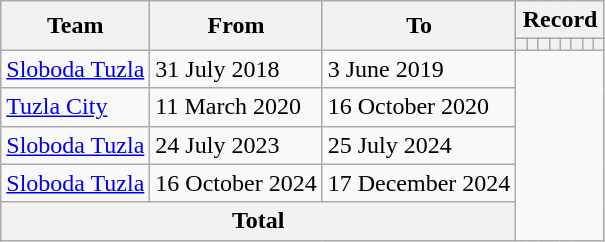<table class="wikitable" style="text-align: center">
<tr>
<th rowspan="2">Team</th>
<th rowspan="2">From</th>
<th rowspan="2">To</th>
<th colspan="8">Record</th>
</tr>
<tr>
<th></th>
<th></th>
<th></th>
<th></th>
<th></th>
<th></th>
<th></th>
<th></th>
</tr>
<tr>
<td align="left"><a href='#'>Sloboda Tuzla</a></td>
<td align="left">31 July 2018</td>
<td align="left">3 June 2019<br></td>
</tr>
<tr>
<td align="left"><a href='#'>Tuzla City</a></td>
<td align="left">11 March 2020</td>
<td align="left">16 October 2020<br></td>
</tr>
<tr>
<td align="left"><a href='#'>Sloboda Tuzla</a></td>
<td align="left">24 July 2023</td>
<td align="left">25 July 2024<br></td>
</tr>
<tr>
<td align="left"><a href='#'>Sloboda Tuzla</a></td>
<td align="left">16 October 2024</td>
<td align="left">17 December 2024<br></td>
</tr>
<tr>
<th colspan="3">Total<br></th>
</tr>
</table>
